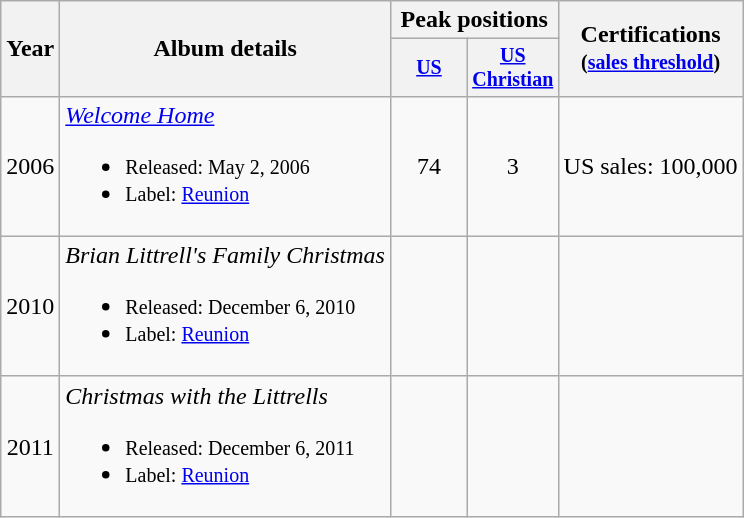<table class="wikitable" style="text-align:center;">
<tr>
<th rowspan="2">Year</th>
<th rowspan="2">Album details</th>
<th colspan="2">Peak positions</th>
<th rowspan="2">Certifications<br><small>(<a href='#'>sales threshold</a>)</small></th>
</tr>
<tr style="font-size:smaller;">
<th style="width:45px;"><a href='#'>US</a></th>
<th style="width:45px;"><a href='#'>US<br>Christian</a></th>
</tr>
<tr>
<td>2006</td>
<td style="text-align:left;"><em><a href='#'>Welcome Home</a></em><br><ul><li><small>Released: May 2, 2006</small></li><li><small>Label: <a href='#'>Reunion</a></small></li></ul></td>
<td>74</td>
<td>3</td>
<td>US sales: 100,000</td>
</tr>
<tr>
<td>2010</td>
<td style="text-align:left;"><em>Brian Littrell's Family Christmas</em><br><ul><li><small>Released: December 6, 2010</small></li><li><small>Label: <a href='#'>Reunion</a></small></li></ul></td>
<td></td>
<td></td>
<td></td>
</tr>
<tr>
<td>2011</td>
<td style="text-align:left;"><em>Christmas with the Littrells</em><br><ul><li><small>Released: December 6, 2011</small></li><li><small>Label: <a href='#'>Reunion</a></small></li></ul></td>
<td></td>
<td></td>
<td></td>
</tr>
</table>
